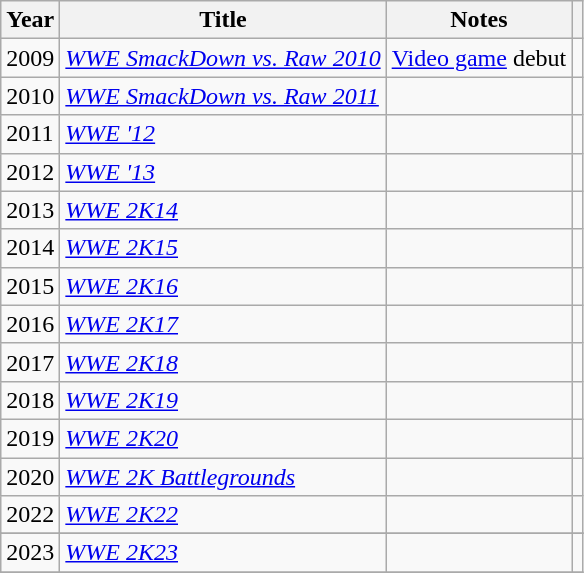<table class="wikitable sortable plainrowheaders">
<tr>
<th scope="col">Year</th>
<th scope="col">Title</th>
<th scope="col" class="unsortable">Notes</th>
<th scope="col" class="unsortable"></th>
</tr>
<tr>
<td>2009</td>
<td><em><a href='#'>WWE SmackDown vs. Raw 2010</a></em></td>
<td><a href='#'>Video game</a> debut</td>
<td></td>
</tr>
<tr>
<td>2010</td>
<td><em><a href='#'>WWE SmackDown vs. Raw 2011</a></em></td>
<td></td>
<td></td>
</tr>
<tr>
<td>2011</td>
<td><em><a href='#'>WWE '12</a></em></td>
<td></td>
<td></td>
</tr>
<tr>
<td>2012</td>
<td><em><a href='#'>WWE '13</a></em></td>
<td></td>
<td></td>
</tr>
<tr>
<td>2013</td>
<td><em><a href='#'>WWE 2K14</a></em></td>
<td></td>
<td></td>
</tr>
<tr>
<td>2014</td>
<td><em><a href='#'>WWE 2K15</a></em></td>
<td></td>
<td></td>
</tr>
<tr>
<td>2015</td>
<td><em><a href='#'>WWE 2K16</a></em></td>
<td></td>
<td></td>
</tr>
<tr>
<td>2016</td>
<td><em><a href='#'>WWE 2K17</a></em></td>
<td></td>
<td></td>
</tr>
<tr>
<td>2017</td>
<td><em><a href='#'>WWE 2K18</a></em></td>
<td></td>
<td></td>
</tr>
<tr>
<td>2018</td>
<td><em><a href='#'>WWE 2K19</a></em></td>
<td></td>
<td></td>
</tr>
<tr>
<td>2019</td>
<td><em><a href='#'>WWE 2K20</a></em></td>
<td></td>
<td></td>
</tr>
<tr>
<td>2020</td>
<td><em><a href='#'>WWE 2K Battlegrounds</a></em></td>
<td></td>
<td></td>
</tr>
<tr>
<td>2022</td>
<td><em><a href='#'>WWE 2K22</a></em></td>
<td></td>
<td></td>
</tr>
<tr>
</tr>
<tr>
<td>2023</td>
<td><em><a href='#'>WWE 2K23</a></em></td>
<td></td>
<td></td>
</tr>
<tr>
</tr>
</table>
